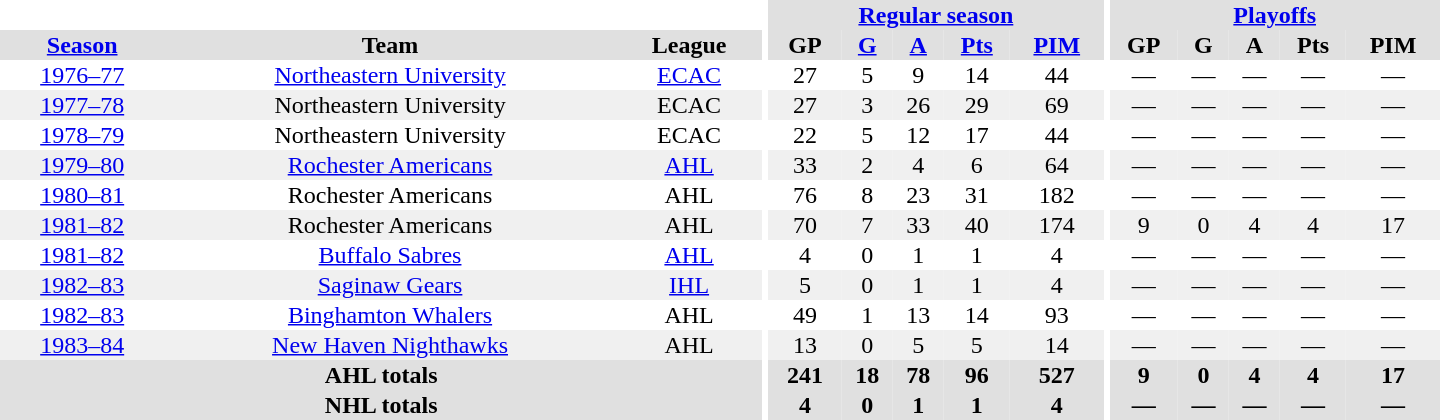<table border="0" cellpadding="1" cellspacing="0" style="text-align:center; width:60em">
<tr bgcolor="#e0e0e0">
<th colspan="3" bgcolor="#ffffff"></th>
<th rowspan="100" bgcolor="#ffffff"></th>
<th colspan="5"><a href='#'>Regular season</a></th>
<th rowspan="100" bgcolor="#ffffff"></th>
<th colspan="5"><a href='#'>Playoffs</a></th>
</tr>
<tr bgcolor="#e0e0e0">
<th><a href='#'>Season</a></th>
<th>Team</th>
<th>League</th>
<th>GP</th>
<th><a href='#'>G</a></th>
<th><a href='#'>A</a></th>
<th><a href='#'>Pts</a></th>
<th><a href='#'>PIM</a></th>
<th>GP</th>
<th>G</th>
<th>A</th>
<th>Pts</th>
<th>PIM</th>
</tr>
<tr>
<td><a href='#'>1976–77</a></td>
<td><a href='#'>Northeastern University</a></td>
<td><a href='#'>ECAC</a></td>
<td>27</td>
<td>5</td>
<td>9</td>
<td>14</td>
<td>44</td>
<td>—</td>
<td>—</td>
<td>—</td>
<td>—</td>
<td>—</td>
</tr>
<tr bgcolor="#f0f0f0">
<td><a href='#'>1977–78</a></td>
<td>Northeastern University</td>
<td>ECAC</td>
<td>27</td>
<td>3</td>
<td>26</td>
<td>29</td>
<td>69</td>
<td>—</td>
<td>—</td>
<td>—</td>
<td>—</td>
<td>—</td>
</tr>
<tr>
<td><a href='#'>1978–79</a></td>
<td>Northeastern University</td>
<td>ECAC</td>
<td>22</td>
<td>5</td>
<td>12</td>
<td>17</td>
<td>44</td>
<td>—</td>
<td>—</td>
<td>—</td>
<td>—</td>
<td>—</td>
</tr>
<tr bgcolor="#f0f0f0">
<td><a href='#'>1979–80</a></td>
<td><a href='#'>Rochester Americans</a></td>
<td><a href='#'>AHL</a></td>
<td>33</td>
<td>2</td>
<td>4</td>
<td>6</td>
<td>64</td>
<td>—</td>
<td>—</td>
<td>—</td>
<td>—</td>
<td>—</td>
</tr>
<tr>
<td><a href='#'>1980–81</a></td>
<td>Rochester Americans</td>
<td>AHL</td>
<td>76</td>
<td>8</td>
<td>23</td>
<td>31</td>
<td>182</td>
<td>—</td>
<td>—</td>
<td>—</td>
<td>—</td>
<td>—</td>
</tr>
<tr bgcolor="#f0f0f0">
<td><a href='#'>1981–82</a></td>
<td>Rochester Americans</td>
<td>AHL</td>
<td>70</td>
<td>7</td>
<td>33</td>
<td>40</td>
<td>174</td>
<td>9</td>
<td>0</td>
<td>4</td>
<td>4</td>
<td>17</td>
</tr>
<tr>
<td><a href='#'>1981–82</a></td>
<td><a href='#'>Buffalo Sabres</a></td>
<td><a href='#'>AHL</a></td>
<td>4</td>
<td>0</td>
<td>1</td>
<td>1</td>
<td>4</td>
<td>—</td>
<td>—</td>
<td>—</td>
<td>—</td>
<td>—</td>
</tr>
<tr bgcolor="#f0f0f0">
<td><a href='#'>1982–83</a></td>
<td><a href='#'>Saginaw Gears</a></td>
<td><a href='#'>IHL</a></td>
<td>5</td>
<td>0</td>
<td>1</td>
<td>1</td>
<td>4</td>
<td>—</td>
<td>—</td>
<td>—</td>
<td>—</td>
<td>—</td>
</tr>
<tr>
<td><a href='#'>1982–83</a></td>
<td><a href='#'>Binghamton Whalers</a></td>
<td>AHL</td>
<td>49</td>
<td>1</td>
<td>13</td>
<td>14</td>
<td>93</td>
<td>—</td>
<td>—</td>
<td>—</td>
<td>—</td>
<td>—</td>
</tr>
<tr bgcolor="#f0f0f0">
<td><a href='#'>1983–84</a></td>
<td><a href='#'>New Haven Nighthawks</a></td>
<td>AHL</td>
<td>13</td>
<td>0</td>
<td>5</td>
<td>5</td>
<td>14</td>
<td>—</td>
<td>—</td>
<td>—</td>
<td>—</td>
<td>—</td>
</tr>
<tr bgcolor="#e0e0e0">
<th colspan="3">AHL totals</th>
<th>241</th>
<th>18</th>
<th>78</th>
<th>96</th>
<th>527</th>
<th>9</th>
<th>0</th>
<th>4</th>
<th>4</th>
<th>17</th>
</tr>
<tr bgcolor="#e0e0e0">
<th colspan="3">NHL totals</th>
<th>4</th>
<th>0</th>
<th>1</th>
<th>1</th>
<th>4</th>
<th>—</th>
<th>—</th>
<th>—</th>
<th>—</th>
<th>—</th>
</tr>
</table>
